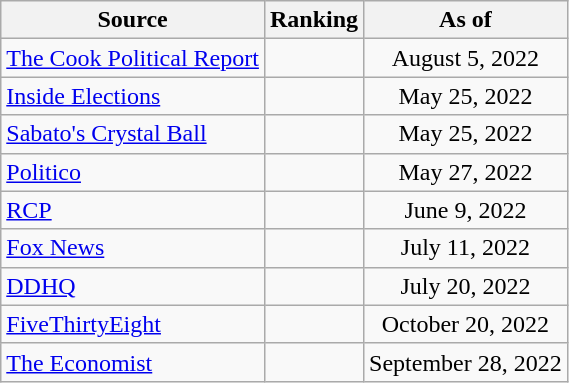<table class="wikitable" style="text-align:center">
<tr>
<th>Source</th>
<th>Ranking</th>
<th>As of<br></th>
</tr>
<tr>
<td align=left><a href='#'>The Cook Political Report</a></td>
<td></td>
<td>August 5, 2022</td>
</tr>
<tr>
<td align=left><a href='#'>Inside Elections</a></td>
<td></td>
<td>May 25, 2022</td>
</tr>
<tr>
<td align=left><a href='#'>Sabato's Crystal Ball</a></td>
<td></td>
<td>May 25, 2022</td>
</tr>
<tr>
<td align=left><a href='#'>Politico</a></td>
<td></td>
<td>May 27, 2022</td>
</tr>
<tr>
<td style="text-align:left;"><a href='#'>RCP</a></td>
<td></td>
<td>June 9, 2022</td>
</tr>
<tr>
<td align=left><a href='#'>Fox News</a></td>
<td></td>
<td>July 11, 2022</td>
</tr>
<tr>
<td align="left"><a href='#'>DDHQ</a></td>
<td></td>
<td>July 20, 2022</td>
</tr>
<tr>
<td align="left"><a href='#'>FiveThirtyEight</a></td>
<td></td>
<td>October 20, 2022</td>
</tr>
<tr>
<td align="left"><a href='#'>The Economist</a></td>
<td></td>
<td>September 28, 2022</td>
</tr>
</table>
